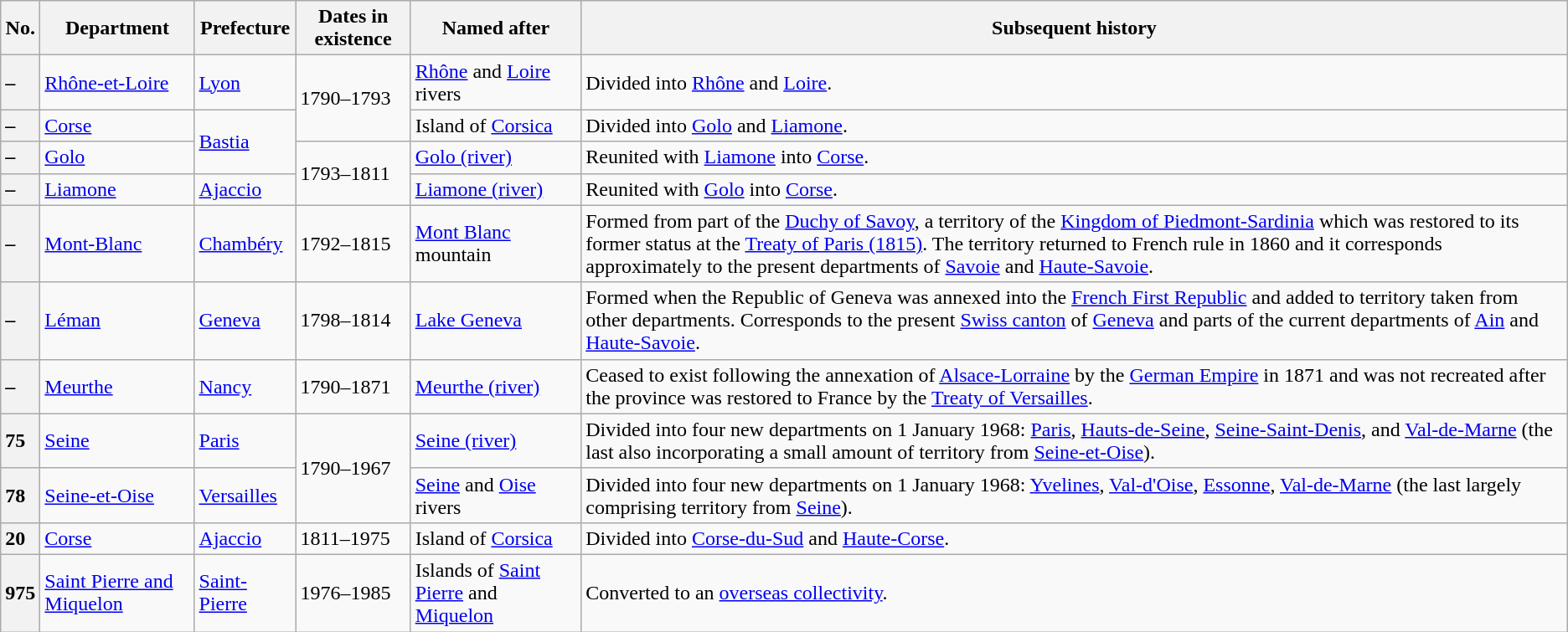<table class="wikitable">
<tr>
<th scope="col">No.</th>
<th scope="col">Department</th>
<th scope="col">Prefecture</th>
<th scope="col">Dates in existence</th>
<th scope="col">Named after</th>
<th scope="col">Subsequent history</th>
</tr>
<tr>
<th scope="row" style="text-align: left;">–</th>
<td><a href='#'>Rhône-et-Loire</a></td>
<td><a href='#'>Lyon</a></td>
<td rowspan="2">1790–1793</td>
<td><a href='#'>Rhône</a> and <a href='#'>Loire</a> rivers</td>
<td>Divided into <a href='#'>Rhône</a> and <a href='#'>Loire</a>.</td>
</tr>
<tr>
<th scope="row" style="text-align: left;">–</th>
<td><a href='#'>Corse</a></td>
<td rowspan="2"><a href='#'>Bastia</a></td>
<td>Island of <a href='#'>Corsica</a></td>
<td>Divided into <a href='#'>Golo</a> and <a href='#'>Liamone</a>.</td>
</tr>
<tr>
<th scope="row" style="text-align: left;">–</th>
<td><a href='#'>Golo</a></td>
<td rowspan="2">1793–1811</td>
<td><a href='#'>Golo (river)</a></td>
<td>Reunited with <a href='#'>Liamone</a> into <a href='#'>Corse</a>.</td>
</tr>
<tr>
<th scope="row" style="text-align: left;">–</th>
<td><a href='#'>Liamone</a></td>
<td><a href='#'>Ajaccio</a></td>
<td><a href='#'>Liamone (river)</a></td>
<td>Reunited with <a href='#'>Golo</a> into <a href='#'>Corse</a>.</td>
</tr>
<tr>
<th scope="row" style="text-align: left;">–</th>
<td><a href='#'>Mont-Blanc</a></td>
<td><a href='#'>Chambéry</a></td>
<td>1792–1815</td>
<td><a href='#'>Mont Blanc</a> mountain</td>
<td>Formed from part of the <a href='#'>Duchy of Savoy</a>, a territory of the <a href='#'>Kingdom of Piedmont-Sardinia</a> which was restored to its former status at the <a href='#'>Treaty of Paris (1815)</a>. The territory returned to French rule in 1860 and it corresponds approximately to the present departments of <a href='#'>Savoie</a> and <a href='#'>Haute-Savoie</a>.</td>
</tr>
<tr>
<th scope="row" style="text-align: left;">–</th>
<td><a href='#'>Léman</a></td>
<td><a href='#'>Geneva</a></td>
<td>1798–1814</td>
<td><a href='#'>Lake Geneva</a></td>
<td>Formed when the Republic of Geneva was annexed into the <a href='#'>French First Republic</a> and added to territory taken from other departments. Corresponds to the present <a href='#'>Swiss canton</a> of <a href='#'>Geneva</a> and parts of the current departments of <a href='#'>Ain</a> and <a href='#'>Haute-Savoie</a>.</td>
</tr>
<tr>
<th scope="row" style="text-align: left;">–</th>
<td><a href='#'>Meurthe</a></td>
<td><a href='#'>Nancy</a></td>
<td>1790–1871</td>
<td><a href='#'>Meurthe (river)</a></td>
<td>Ceased to exist following the annexation of <a href='#'>Alsace-Lorraine</a> by the <a href='#'>German Empire</a> in 1871 and was not recreated after the province was restored to France by the <a href='#'>Treaty of Versailles</a>.</td>
</tr>
<tr>
<th scope="row" style="text-align: left;">75</th>
<td><a href='#'>Seine</a></td>
<td><a href='#'>Paris</a></td>
<td rowspan="2">1790–1967</td>
<td><a href='#'>Seine (river)</a></td>
<td>Divided into four new departments on 1 January 1968: <a href='#'>Paris</a>, <a href='#'>Hauts-de-Seine</a>, <a href='#'>Seine-Saint-Denis</a>, and <a href='#'>Val-de-Marne</a> (the last also incorporating a small amount of territory from <a href='#'>Seine-et-Oise</a>).</td>
</tr>
<tr>
<th scope="row" style="text-align: left;">78</th>
<td><a href='#'>Seine-et-Oise</a></td>
<td><a href='#'>Versailles</a></td>
<td><a href='#'>Seine</a> and <a href='#'>Oise</a> rivers</td>
<td>Divided into four new departments on 1 January 1968: <a href='#'>Yvelines</a>, <a href='#'>Val-d'Oise</a>, <a href='#'>Essonne</a>, <a href='#'>Val-de-Marne</a> (the last largely comprising territory from <a href='#'>Seine</a>).</td>
</tr>
<tr>
<th scope="row" style="text-align: left;">20</th>
<td><a href='#'>Corse</a></td>
<td><a href='#'>Ajaccio</a></td>
<td>1811–1975</td>
<td>Island of <a href='#'>Corsica</a></td>
<td>Divided into <a href='#'>Corse-du-Sud</a> and <a href='#'>Haute-Corse</a>.</td>
</tr>
<tr>
<th scope="row" style="text-align: left;">975</th>
<td><a href='#'>Saint Pierre and Miquelon</a></td>
<td><a href='#'>Saint-Pierre</a></td>
<td>1976–1985</td>
<td>Islands of <a href='#'>Saint Pierre</a> and <a href='#'>Miquelon</a></td>
<td>Converted to an <a href='#'>overseas collectivity</a>.</td>
</tr>
</table>
